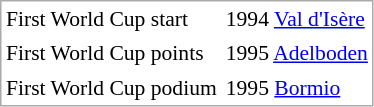<table cellspacing="0" cellpadding="3" style="border:1px solid #AAAAAA;font-size:90%">
<tr align="left">
<td>First World Cup start</td>
<td>1994 <a href='#'>Val d'Isère</a></td>
</tr>
<tr align="left">
<td>First World Cup points</td>
<td>1995 <a href='#'>Adelboden</a></td>
</tr>
<tr align="left">
<td>First World Cup podium</td>
<td>1995 <a href='#'>Bormio</a></td>
</tr>
</table>
